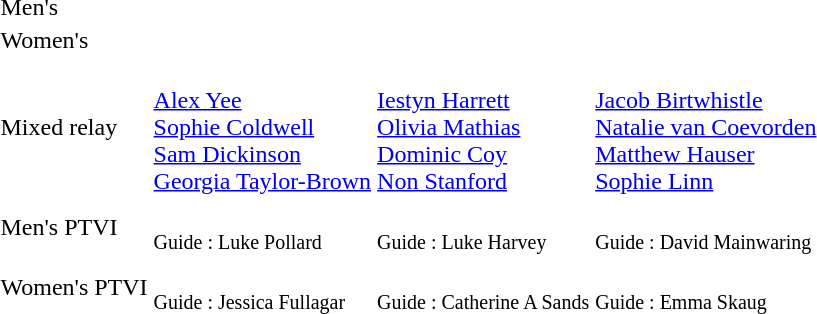<table>
<tr>
<td>Men's<br></td>
<td></td>
<td></td>
<td></td>
</tr>
<tr>
<td>Women's<br></td>
<td></td>
<td></td>
<td></td>
</tr>
<tr>
<td>Mixed relay<br></td>
<td><br><a href='#'>Alex Yee</a><br><a href='#'>Sophie Coldwell</a><br><a href='#'>Sam Dickinson</a><br><a href='#'>Georgia Taylor-Brown</a></td>
<td><br><a href='#'>Iestyn Harrett</a><br><a href='#'>Olivia Mathias</a><br><a href='#'>Dominic Coy</a><br><a href='#'>Non Stanford</a></td>
<td><br><a href='#'>Jacob Birtwhistle</a><br><a href='#'>Natalie van Coevorden</a><br><a href='#'>Matthew Hauser</a><br><a href='#'>Sophie Linn</a></td>
</tr>
<tr>
<td>Men's PTVI<br></td>
<td><br><small>Guide : Luke Pollard</small></td>
<td><br><small>Guide : Luke Harvey</small></td>
<td><br><small>Guide : David Mainwaring</small></td>
</tr>
<tr>
<td>Women's PTVI<br></td>
<td><br><small>Guide : Jessica Fullagar</small></td>
<td><br><small>Guide : Catherine A Sands</small></td>
<td><br><small>Guide : Emma Skaug</small></td>
</tr>
</table>
